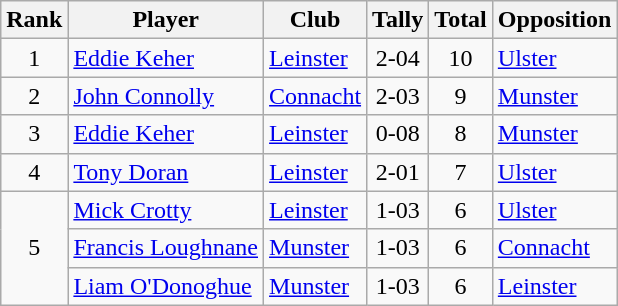<table class="wikitable">
<tr>
<th>Rank</th>
<th>Player</th>
<th>Club</th>
<th>Tally</th>
<th>Total</th>
<th>Opposition</th>
</tr>
<tr>
<td rowspan="1" style="text-align:center;">1</td>
<td><a href='#'>Eddie Keher</a></td>
<td><a href='#'>Leinster</a></td>
<td align=center>2-04</td>
<td align=center>10</td>
<td><a href='#'>Ulster</a></td>
</tr>
<tr>
<td rowspan="1" style="text-align:center;">2</td>
<td><a href='#'>John Connolly</a></td>
<td><a href='#'>Connacht</a></td>
<td align=center>2-03</td>
<td align=center>9</td>
<td><a href='#'>Munster</a></td>
</tr>
<tr>
<td rowspan="1" style="text-align:center;">3</td>
<td><a href='#'>Eddie Keher</a></td>
<td><a href='#'>Leinster</a></td>
<td align=center>0-08</td>
<td align=center>8</td>
<td><a href='#'>Munster</a></td>
</tr>
<tr>
<td rowspan="1" style="text-align:center;">4</td>
<td><a href='#'>Tony Doran</a></td>
<td><a href='#'>Leinster</a></td>
<td align=center>2-01</td>
<td align=center>7</td>
<td><a href='#'>Ulster</a></td>
</tr>
<tr>
<td rowspan="3" style="text-align:center;">5</td>
<td><a href='#'>Mick Crotty</a></td>
<td><a href='#'>Leinster</a></td>
<td align=center>1-03</td>
<td align=center>6</td>
<td><a href='#'>Ulster</a></td>
</tr>
<tr>
<td><a href='#'>Francis Loughnane</a></td>
<td><a href='#'>Munster</a></td>
<td align=center>1-03</td>
<td align=center>6</td>
<td><a href='#'>Connacht</a></td>
</tr>
<tr>
<td><a href='#'>Liam O'Donoghue</a></td>
<td><a href='#'>Munster</a></td>
<td align=center>1-03</td>
<td align=center>6</td>
<td><a href='#'>Leinster</a></td>
</tr>
</table>
